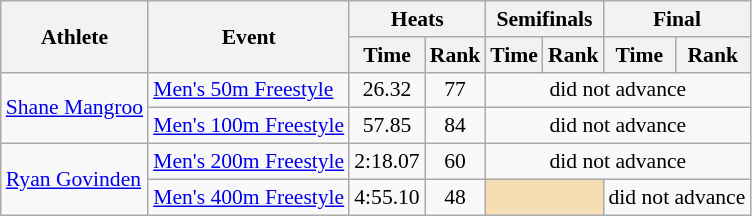<table class=wikitable style="font-size:90%">
<tr>
<th rowspan="2">Athlete</th>
<th rowspan="2">Event</th>
<th colspan="2">Heats</th>
<th colspan="2">Semifinals</th>
<th colspan="2">Final</th>
</tr>
<tr>
<th>Time</th>
<th>Rank</th>
<th>Time</th>
<th>Rank</th>
<th>Time</th>
<th>Rank</th>
</tr>
<tr>
<td rowspan="2"><a href='#'>Shane Mangroo</a></td>
<td><a href='#'>Men's 50m Freestyle</a></td>
<td align=center>26.32</td>
<td align=center>77</td>
<td align=center colspan=4>did not advance</td>
</tr>
<tr>
<td><a href='#'>Men's 100m Freestyle</a></td>
<td align=center>57.85</td>
<td align=center>84</td>
<td align=center colspan=4>did not advance</td>
</tr>
<tr>
<td rowspan="2"><a href='#'>Ryan Govinden</a></td>
<td><a href='#'>Men's 200m Freestyle</a></td>
<td align=center>2:18.07</td>
<td align=center>60</td>
<td align=center colspan=4>did not advance</td>
</tr>
<tr>
<td><a href='#'>Men's 400m Freestyle</a></td>
<td align=center>4:55.10</td>
<td align=center>48</td>
<td colspan= 2 bgcolor="wheat"></td>
<td align=center colspan=2>did not advance</td>
</tr>
</table>
